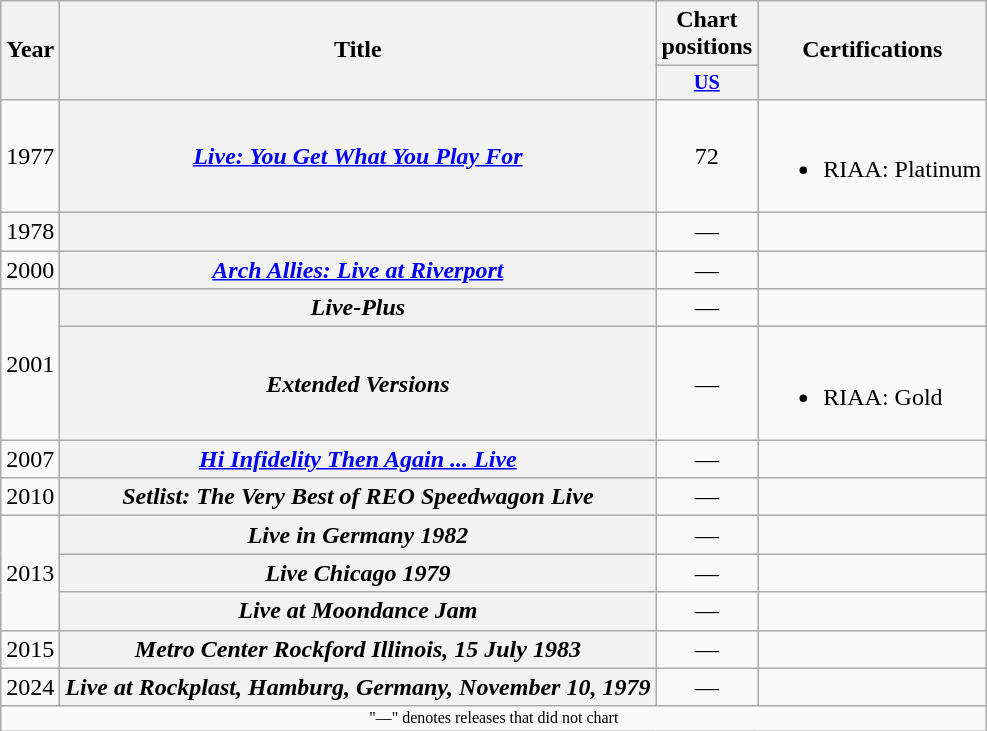<table class="wikitable plainrowheaders">
<tr>
<th rowspan="2">Year</th>
<th rowspan="2">Title</th>
<th>Chart positions</th>
<th rowspan="2">Certifications</th>
</tr>
<tr>
<th style="width:4em;font-size:85%"><a href='#'>US</a><br></th>
</tr>
<tr>
<td>1977</td>
<th scope="row"><em><a href='#'>Live: You Get What You Play For</a></em></th>
<td style="text-align:center;">72</td>
<td><br><ul><li>RIAA: Platinum</li></ul></td>
</tr>
<tr>
<td>1978</td>
<th scope="row"></th>
<td style="text-align:center;">—</td>
<td></td>
</tr>
<tr>
<td>2000</td>
<th scope="row"><em><a href='#'>Arch Allies: Live at Riverport</a></em></th>
<td style="text-align:center;">—</td>
<td></td>
</tr>
<tr>
<td rowspan="2">2001</td>
<th scope="row"><em>Live-Plus</em></th>
<td style="text-align:center;">—</td>
<td></td>
</tr>
<tr>
<th scope="row"><em>Extended Versions</em></th>
<td style="text-align:center;">—</td>
<td><br><ul><li>RIAA: Gold</li></ul></td>
</tr>
<tr>
<td>2007</td>
<th scope="row"><em><a href='#'>Hi Infidelity Then Again ... Live</a></em></th>
<td style="text-align:center;">—</td>
<td></td>
</tr>
<tr>
<td>2010</td>
<th scope="row"><em>Setlist: The Very Best of REO Speedwagon Live</em></th>
<td style="text-align:center;">—</td>
<td></td>
</tr>
<tr>
<td rowspan="3">2013</td>
<th scope="row"><em>Live in Germany 1982</em></th>
<td style="text-align:center;">—</td>
<td></td>
</tr>
<tr>
<th scope="row"><em>Live Chicago 1979</em></th>
<td style="text-align:center;">—</td>
<td></td>
</tr>
<tr>
<th scope="row"><em>Live at Moondance Jam</em></th>
<td style="text-align:center;">—</td>
<td></td>
</tr>
<tr>
<td>2015</td>
<th scope="row"><em>Metro Center Rockford Illinois, 15 July 1983</em></th>
<td style="text-align:center;">—</td>
<td></td>
</tr>
<tr>
<td>2024</td>
<th scope="row"><em>Live at Rockplast, Hamburg, Germany, November 10, 1979</em></th>
<td style="text-align:center;">—</td>
<td></td>
</tr>
<tr>
<td colspan="4" style="text-align:center; font-size:8pt;">"—" denotes releases that did not chart</td>
</tr>
</table>
